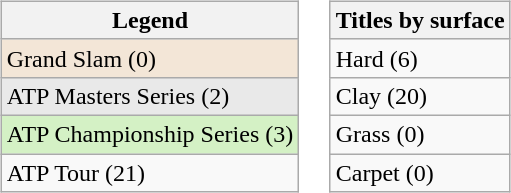<table>
<tr>
<td><br><table class="wikitable sortable mw-collapsible mw-collapsed">
<tr bgcolor="#eeeeee">
<th>Legend</th>
</tr>
<tr bgcolor="#f3e6d7">
<td>Grand Slam (0)</td>
</tr>
<tr bgcolor="#e9e9e9">
<td>ATP Masters Series (2)</td>
</tr>
<tr bgcolor="#d4f1c5">
<td>ATP Championship Series (3)</td>
</tr>
<tr>
<td>ATP Tour (21)</td>
</tr>
</table>
</td>
<td><br><table class="wikitable sortable mw-collapsible mw-collapsed">
<tr bgcolor="#eeeeee">
<th>Titles by surface</th>
</tr>
<tr>
<td>Hard (6)</td>
</tr>
<tr>
<td>Clay (20)</td>
</tr>
<tr>
<td>Grass (0)</td>
</tr>
<tr>
<td>Carpet (0)</td>
</tr>
</table>
</td>
</tr>
</table>
